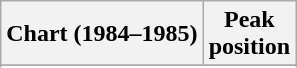<table class="wikitable sortable plainrowheaders" style="text-align:center">
<tr>
<th scope="col">Chart (1984–1985)</th>
<th scope="col">Peak<br>position</th>
</tr>
<tr>
</tr>
<tr>
</tr>
<tr>
</tr>
<tr>
</tr>
<tr>
</tr>
<tr>
</tr>
<tr>
</tr>
</table>
